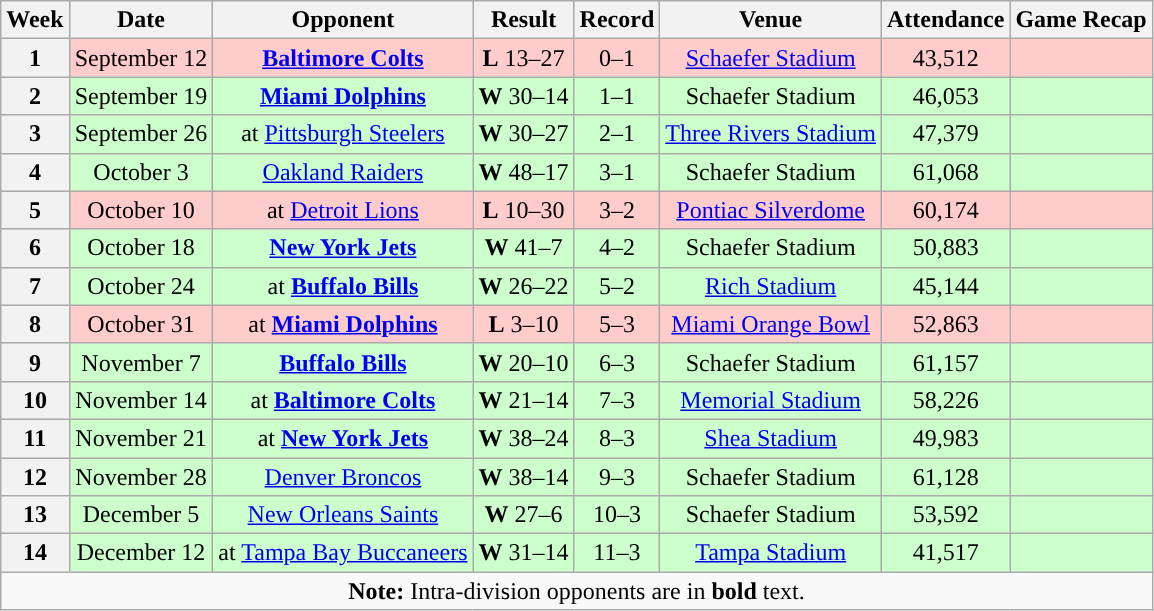<table class="wikitable" style="text-align:center">
<tr>
<th>Week</th>
<th>Date</th>
<th>Opponent</th>
<th>Result</th>
<th>Record</th>
<th>Venue</th>
<th>Attendance</th>
<th>Game Recap</th>
</tr>
<tr style="background:#fcc">
<th>1</th>
<td>September 12</td>
<td><strong><a href='#'>Baltimore Colts</a></strong></td>
<td><strong>L</strong> 13–27</td>
<td>0–1</td>
<td><a href='#'>Schaefer Stadium</a></td>
<td>43,512</td>
<td></td>
</tr>
<tr style="background:#cfc">
<th>2</th>
<td>September 19</td>
<td><strong><a href='#'>Miami Dolphins</a></strong></td>
<td><strong>W</strong> 30–14</td>
<td>1–1</td>
<td>Schaefer Stadium</td>
<td>46,053</td>
<td></td>
</tr>
<tr style="background:#cfc">
<th>3</th>
<td>September 26</td>
<td>at <a href='#'>Pittsburgh Steelers</a></td>
<td><strong>W</strong> 30–27</td>
<td>2–1</td>
<td><a href='#'>Three Rivers Stadium</a></td>
<td>47,379</td>
<td></td>
</tr>
<tr style="background:#cfc">
<th>4</th>
<td>October 3</td>
<td><a href='#'>Oakland Raiders</a></td>
<td><strong>W</strong> 48–17</td>
<td>3–1</td>
<td>Schaefer Stadium</td>
<td>61,068</td>
<td></td>
</tr>
<tr style="background:#fcc">
<th>5</th>
<td>October 10</td>
<td>at <a href='#'>Detroit Lions</a></td>
<td><strong>L</strong> 10–30</td>
<td>3–2</td>
<td><a href='#'>Pontiac Silverdome</a></td>
<td>60,174</td>
<td></td>
</tr>
<tr style="background:#cfc">
<th>6</th>
<td>October 18</td>
<td><strong><a href='#'>New York Jets</a></strong></td>
<td><strong>W</strong> 41–7</td>
<td>4–2</td>
<td>Schaefer Stadium</td>
<td>50,883</td>
<td></td>
</tr>
<tr style="background:#cfc">
<th>7</th>
<td>October 24</td>
<td>at <strong><a href='#'>Buffalo Bills</a></strong></td>
<td><strong>W</strong> 26–22</td>
<td>5–2</td>
<td><a href='#'>Rich Stadium</a></td>
<td>45,144</td>
<td></td>
</tr>
<tr style="background:#fcc">
<th>8</th>
<td>October 31</td>
<td>at <strong><a href='#'>Miami Dolphins</a></strong></td>
<td><strong>L</strong> 3–10</td>
<td>5–3</td>
<td><a href='#'>Miami Orange Bowl</a></td>
<td>52,863</td>
<td></td>
</tr>
<tr style="background:#cfc">
<th>9</th>
<td>November 7</td>
<td><strong><a href='#'>Buffalo Bills</a></strong></td>
<td><strong>W</strong> 20–10</td>
<td>6–3</td>
<td>Schaefer Stadium</td>
<td>61,157</td>
<td></td>
</tr>
<tr style="background:#cfc">
<th>10</th>
<td>November 14</td>
<td>at <strong><a href='#'>Baltimore Colts</a></strong></td>
<td><strong>W</strong> 21–14</td>
<td>7–3</td>
<td><a href='#'>Memorial Stadium</a></td>
<td>58,226</td>
<td></td>
</tr>
<tr style="background:#cfc">
<th>11</th>
<td>November 21</td>
<td>at <strong><a href='#'>New York Jets</a></strong></td>
<td><strong>W</strong> 38–24</td>
<td>8–3</td>
<td><a href='#'>Shea Stadium</a></td>
<td>49,983</td>
<td></td>
</tr>
<tr style="background:#cfc">
<th>12</th>
<td>November 28</td>
<td><a href='#'>Denver Broncos</a></td>
<td><strong>W</strong> 38–14</td>
<td>9–3</td>
<td>Schaefer Stadium</td>
<td>61,128</td>
<td></td>
</tr>
<tr style="background:#cfc">
<th>13</th>
<td>December 5</td>
<td><a href='#'>New Orleans Saints</a></td>
<td><strong>W</strong> 27–6</td>
<td>10–3</td>
<td>Schaefer Stadium</td>
<td>53,592</td>
<td></td>
</tr>
<tr style="background:#cfc">
<th>14</th>
<td>December 12</td>
<td>at <a href='#'>Tampa Bay Buccaneers</a></td>
<td><strong>W</strong> 31–14</td>
<td>11–3</td>
<td><a href='#'>Tampa Stadium</a></td>
<td>41,517</td>
<td></td>
</tr>
<tr>
<td colspan="8"><strong>Note:</strong> Intra-division opponents are in <strong>bold</strong> text.</td>
</tr>
</table>
